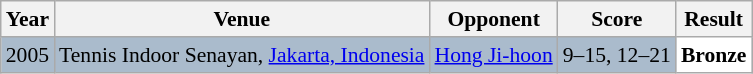<table class="sortable wikitable" style="font-size: 90%;">
<tr>
<th>Year</th>
<th>Venue</th>
<th>Opponent</th>
<th>Score</th>
<th>Result</th>
</tr>
<tr style="background:#AABBCC">
<td align="center">2005</td>
<td align="left">Tennis Indoor Senayan, <a href='#'>Jakarta, Indonesia</a></td>
<td align="left"> <a href='#'>Hong Ji-hoon</a></td>
<td align="left">9–15, 12–21</td>
<td style="text-align:left; background:white"> <strong>Bronze</strong></td>
</tr>
</table>
